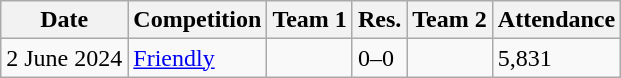<table class="wikitable">
<tr>
<th>Date</th>
<th>Competition</th>
<th>Team 1</th>
<th>Res.</th>
<th>Team 2</th>
<th>Attendance</th>
</tr>
<tr>
<td>2 June 2024</td>
<td><a href='#'>Friendly</a></td>
<td></td>
<td>0–0</td>
<td></td>
<td>5,831</td>
</tr>
</table>
